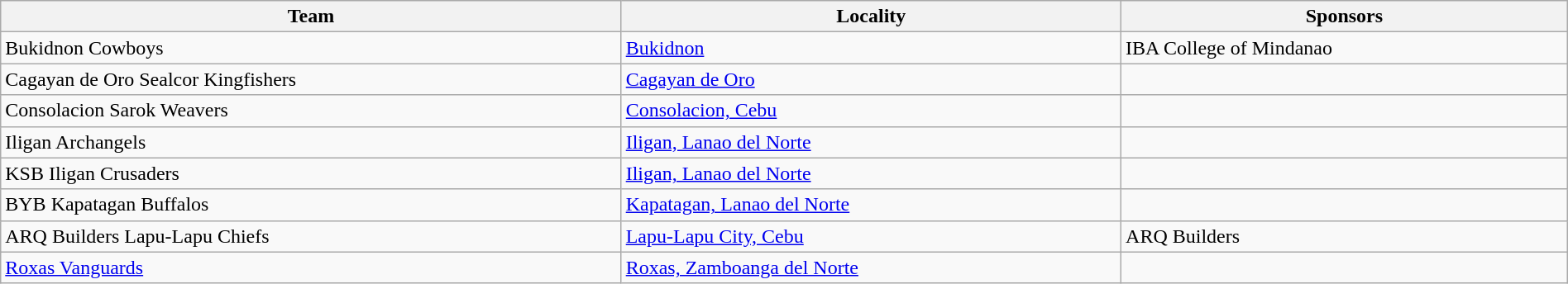<table class="wikitable" style="width:100%; text-align:left">
<tr>
<th>Team</th>
<th>Locality</th>
<th>Sponsors</th>
</tr>
<tr>
<td>Bukidnon Cowboys</td>
<td><a href='#'>Bukidnon</a></td>
<td>IBA College of Mindanao</td>
</tr>
<tr>
<td>Cagayan de Oro Sealcor Kingfishers</td>
<td><a href='#'>Cagayan de Oro</a></td>
<td></td>
</tr>
<tr>
<td>Consolacion Sarok Weavers</td>
<td><a href='#'>Consolacion, Cebu</a></td>
<td></td>
</tr>
<tr>
<td>Iligan Archangels</td>
<td><a href='#'>Iligan, Lanao del Norte</a></td>
<td></td>
</tr>
<tr>
<td>KSB Iligan Crusaders</td>
<td><a href='#'>Iligan, Lanao del Norte</a></td>
<td></td>
</tr>
<tr>
<td>BYB Kapatagan Buffalos</td>
<td><a href='#'>Kapatagan, Lanao del Norte</a></td>
<td></td>
</tr>
<tr>
<td>ARQ Builders Lapu-Lapu Chiefs</td>
<td><a href='#'>Lapu-Lapu City, Cebu</a></td>
<td>ARQ Builders</td>
</tr>
<tr>
<td><a href='#'>Roxas Vanguards</a></td>
<td><a href='#'>Roxas, Zamboanga del Norte</a></td>
<td></td>
</tr>
</table>
